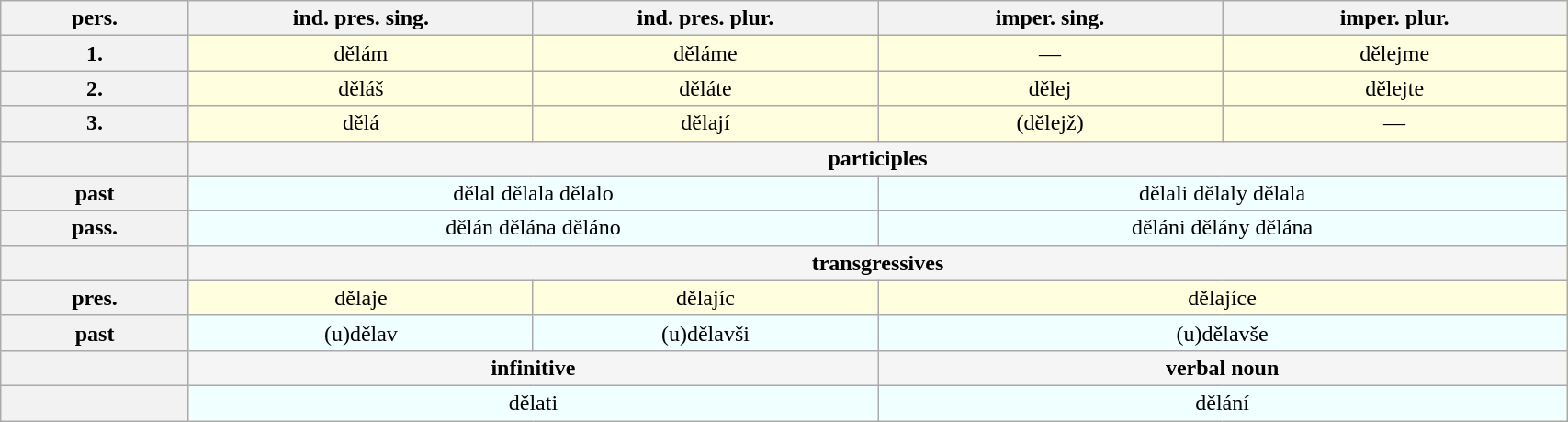<table class="wikitable" border="1" width=90% style="text-align:center; background:lightyellow">
<tr>
<th>pers.</th>
<th width=22%>ind. pres. sing.</th>
<th width=22%>ind. pres. plur.</th>
<th width=22%>imper. sing.</th>
<th width=22%>imper. plur.</th>
</tr>
<tr>
<th>1.</th>
<td>dělám</td>
<td>děláme</td>
<td>—</td>
<td>dělejme</td>
</tr>
<tr>
<th>2.</th>
<td>děláš</td>
<td>děláte</td>
<td>dělej</td>
<td>dělejte</td>
</tr>
<tr>
<th>3.</th>
<td>dělá</td>
<td>dělají</td>
<td>(dělejž)</td>
<td>—</td>
</tr>
<tr style="font-weight:bold; background:whitesmoke">
<th> </th>
<td colspan=4>participles</td>
</tr>
<tr style="background:azure">
<th>past</th>
<td colspan=2>dělal dělala dělalo</td>
<td colspan=2>dělali dělaly dělala</td>
</tr>
<tr style="background:azure">
<th>pass.</th>
<td colspan=2>dělán dělána děláno</td>
<td colspan=2>děláni dělány dělána</td>
</tr>
<tr style="font-weight:bold; background:whitesmoke">
<th> </th>
<td colspan=4>transgressives</td>
</tr>
<tr>
<th>pres.</th>
<td>dělaje</td>
<td>dělajíc</td>
<td colspan=2>dělajíce</td>
</tr>
<tr style="background:azure">
<th>past</th>
<td>(u)dělav</td>
<td>(u)dělavši</td>
<td colspan=2>(u)dělavše</td>
</tr>
<tr style="font-weight:bold; background:whitesmoke">
<th> </th>
<td colspan=2>infinitive</td>
<td colspan=2>verbal noun</td>
</tr>
<tr style="background:azure">
<th> </th>
<td colspan=2>dělati</td>
<td colspan=2>dělání</td>
</tr>
</table>
